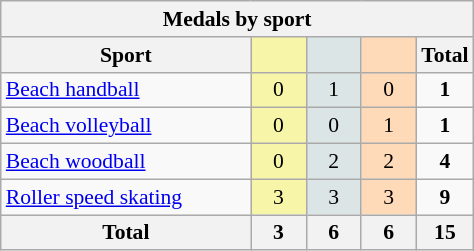<table class="wikitable" style="font-size:90%; text-align:center;">
<tr>
<th colspan="5">Medals by sport</th>
</tr>
<tr>
<th width="160">Sport</th>
<th scope="col" width="30" style="background:#F7F6A8;"></th>
<th scope="col" width="30" style="background:#DCE5E5;"></th>
<th scope="col" width="30" style="background:#FFDAB9;"></th>
<th width="30">Total</th>
</tr>
<tr>
<td align="left"><a href='#'>Beach handball</a></td>
<td style="background:#F7F6A8;">0</td>
<td style="background:#DCE5E5;">1</td>
<td style="background:#FFDAB9;">0</td>
<td><strong>1</strong></td>
</tr>
<tr>
<td align="left"><a href='#'>Beach volleyball</a></td>
<td style="background:#F7F6A8;">0</td>
<td style="background:#DCE5E5;">0</td>
<td style="background:#FFDAB9;">1</td>
<td><strong>1</strong></td>
</tr>
<tr>
<td align="left"><a href='#'>Beach woodball</a></td>
<td style="background:#F7F6A8;">0</td>
<td style="background:#DCE5E5;">2</td>
<td style="background:#FFDAB9;">2</td>
<td><strong>4</strong></td>
</tr>
<tr>
<td align="left"><a href='#'>Roller speed skating</a></td>
<td style="background:#F7F6A8;">3</td>
<td style="background:#DCE5E5;">3</td>
<td style="background:#FFDAB9;">3</td>
<td><strong>9</strong></td>
</tr>
<tr class="sortbottom">
<th>Total</th>
<th>3</th>
<th>6</th>
<th>6</th>
<th>15</th>
</tr>
</table>
